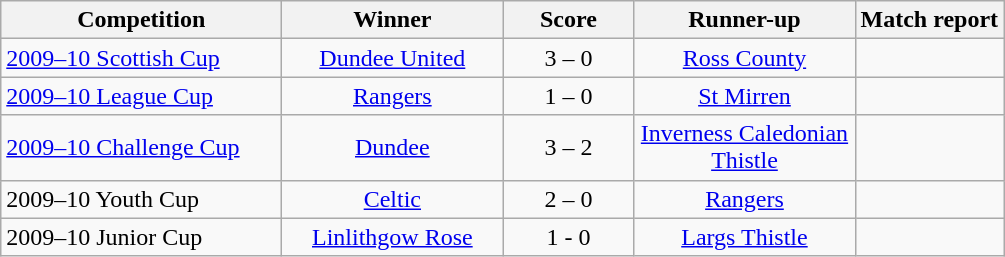<table class="wikitable" style="text-align:center">
<tr>
<th width=180>Competition</th>
<th width=140>Winner</th>
<th width=80>Score</th>
<th width=140>Runner-up</th>
<th>Match report</th>
</tr>
<tr>
<td align=left><a href='#'>2009–10 Scottish Cup</a></td>
<td><a href='#'>Dundee United</a></td>
<td>3 – 0</td>
<td><a href='#'>Ross County</a></td>
<td></td>
</tr>
<tr>
<td align=left><a href='#'>2009–10 League Cup</a></td>
<td><a href='#'>Rangers</a></td>
<td>1 – 0</td>
<td><a href='#'>St Mirren</a></td>
<td></td>
</tr>
<tr>
<td align=left><a href='#'>2009–10 Challenge Cup</a></td>
<td><a href='#'>Dundee</a></td>
<td>3 – 2</td>
<td><a href='#'>Inverness Caledonian Thistle</a></td>
<td></td>
</tr>
<tr>
<td align=left>2009–10 Youth Cup</td>
<td><a href='#'>Celtic</a></td>
<td>2 – 0</td>
<td><a href='#'>Rangers</a></td>
<td></td>
</tr>
<tr>
<td align=left>2009–10 Junior Cup</td>
<td><a href='#'>Linlithgow Rose</a></td>
<td>1 - 0</td>
<td><a href='#'>Largs Thistle</a></td>
<td></td>
</tr>
</table>
